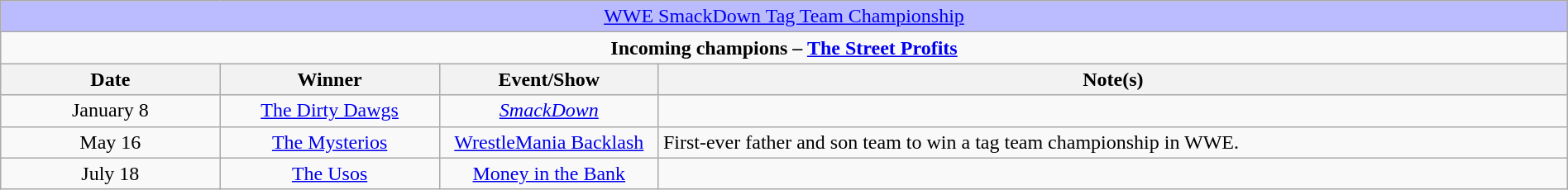<table class="wikitable" style="text-align:center; width:100%;">
<tr style="background:#BBF;">
<td colspan="4" style="text-align: center;"><a href='#'>WWE SmackDown Tag Team Championship</a></td>
</tr>
<tr>
<td colspan="4" style="text-align: center;"><strong>Incoming champions – <a href='#'>The Street Profits</a> </strong></td>
</tr>
<tr>
<th width=14%>Date</th>
<th width=14%>Winner</th>
<th width=14%>Event/Show</th>
<th width=58%>Note(s)</th>
</tr>
<tr>
<td>January 8</td>
<td><a href='#'>The Dirty Dawgs</a><br></td>
<td><em><a href='#'>SmackDown</a></em></td>
<td></td>
</tr>
<tr>
<td>May 16</td>
<td><a href='#'>The Mysterios</a><br></td>
<td><a href='#'>WrestleMania Backlash</a></td>
<td align=left>First-ever father and son team to win a tag team championship in WWE.</td>
</tr>
<tr>
<td>July 18</td>
<td><a href='#'>The Usos</a><br></td>
<td><a href='#'>Money in the Bank</a><br></td>
<td></td>
</tr>
</table>
